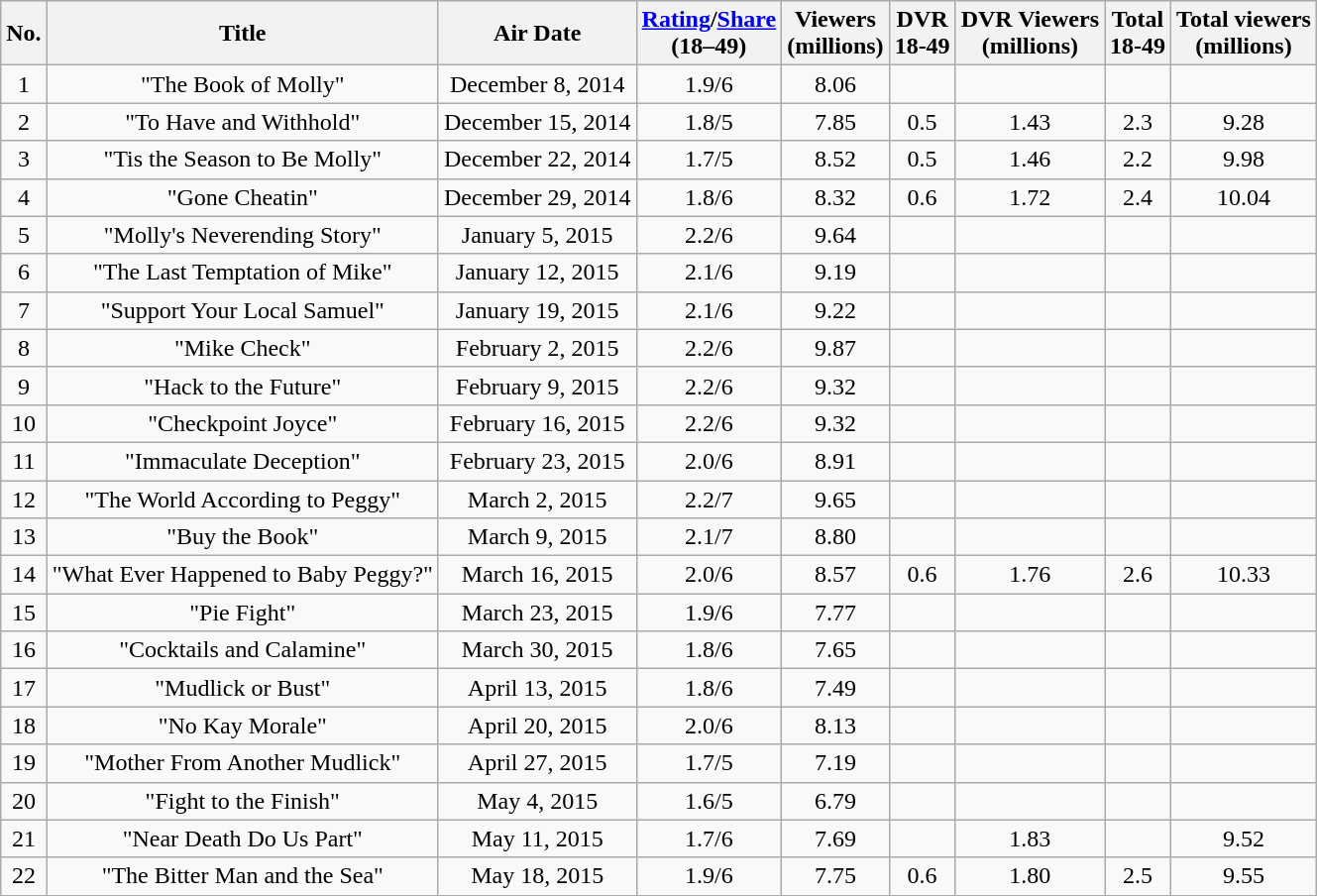<table class="wikitable" style="text-align:center">
<tr ">
<th>No.</th>
<th>Title</th>
<th>Air Date</th>
<th><a href='#'>Rating</a>/<a href='#'>Share</a><br>(18–49)</th>
<th>Viewers<br>(millions)</th>
<th>DVR<br>18-49</th>
<th>DVR Viewers<br>(millions)</th>
<th>Total<br>18-49</th>
<th>Total viewers<br>(millions)</th>
</tr>
<tr>
<td style="text-align:center;">1</td>
<td>"The Book of Molly"</td>
<td>December 8, 2014</td>
<td>1.9/6</td>
<td>8.06</td>
<td></td>
<td></td>
<td></td>
<td></td>
</tr>
<tr>
<td style="text-align:center;">2</td>
<td>"To Have and Withhold"</td>
<td>December 15, 2014</td>
<td>1.8/5</td>
<td>7.85</td>
<td>0.5</td>
<td>1.43</td>
<td>2.3</td>
<td>9.28</td>
</tr>
<tr>
<td style="text-align:center;">3</td>
<td>"Tis the Season to Be Molly"</td>
<td>December 22, 2014</td>
<td>1.7/5</td>
<td>8.52</td>
<td>0.5</td>
<td>1.46</td>
<td>2.2</td>
<td>9.98</td>
</tr>
<tr>
<td style="text-align:center;">4</td>
<td>"Gone Cheatin"</td>
<td>December 29, 2014</td>
<td>1.8/6</td>
<td>8.32</td>
<td>0.6</td>
<td>1.72</td>
<td>2.4</td>
<td>10.04</td>
</tr>
<tr>
<td style="text-align:center;">5</td>
<td>"Molly's Neverending Story"</td>
<td>January 5, 2015</td>
<td>2.2/6</td>
<td>9.64</td>
<td></td>
<td></td>
<td></td>
<td></td>
</tr>
<tr>
<td style="text-align:center;">6</td>
<td>"The Last Temptation of Mike"</td>
<td>January 12, 2015</td>
<td>2.1/6</td>
<td>9.19</td>
<td></td>
<td></td>
<td></td>
<td></td>
</tr>
<tr>
<td style="text-align:center;">7</td>
<td>"Support Your Local Samuel"</td>
<td>January 19, 2015</td>
<td>2.1/6</td>
<td>9.22</td>
<td></td>
<td></td>
<td></td>
<td></td>
</tr>
<tr>
<td style="text-align:center;">8</td>
<td>"Mike Check"</td>
<td>February 2, 2015</td>
<td>2.2/6</td>
<td>9.87</td>
<td></td>
<td></td>
<td></td>
<td></td>
</tr>
<tr>
<td style="text-align:center;">9</td>
<td>"Hack to the Future"</td>
<td>February 9, 2015</td>
<td>2.2/6</td>
<td>9.32</td>
<td></td>
<td></td>
<td></td>
<td></td>
</tr>
<tr>
<td style="text-align:center;">10</td>
<td>"Checkpoint Joyce"</td>
<td>February 16, 2015</td>
<td>2.2/6</td>
<td>9.32</td>
<td></td>
<td></td>
<td></td>
<td></td>
</tr>
<tr>
<td style="text-align:center;">11</td>
<td>"Immaculate Deception"</td>
<td>February 23, 2015</td>
<td>2.0/6</td>
<td>8.91</td>
<td></td>
<td></td>
<td></td>
<td></td>
</tr>
<tr>
<td style="text-align:center;">12</td>
<td>"The World According to Peggy"</td>
<td>March 2, 2015</td>
<td>2.2/7</td>
<td>9.65</td>
<td></td>
<td></td>
<td></td>
<td></td>
</tr>
<tr>
<td style="text-align:center;">13</td>
<td>"Buy the Book"</td>
<td>March 9, 2015</td>
<td>2.1/7</td>
<td>8.80</td>
<td></td>
<td></td>
<td></td>
<td></td>
</tr>
<tr>
<td style="text-align:center;">14</td>
<td>"What Ever Happened to Baby Peggy?"</td>
<td>March 16, 2015</td>
<td>2.0/6</td>
<td>8.57</td>
<td>0.6</td>
<td>1.76</td>
<td>2.6</td>
<td>10.33</td>
</tr>
<tr>
<td style="text-align:center;">15</td>
<td>"Pie Fight"</td>
<td>March 23, 2015</td>
<td>1.9/6</td>
<td>7.77</td>
<td></td>
<td></td>
<td></td>
<td></td>
</tr>
<tr>
<td style="text-align:center;">16</td>
<td>"Cocktails and Calamine"</td>
<td>March 30, 2015</td>
<td>1.8/6</td>
<td>7.65</td>
<td></td>
<td></td>
<td></td>
<td></td>
</tr>
<tr>
<td style="text-align:center;">17</td>
<td>"Mudlick or Bust"</td>
<td>April 13, 2015</td>
<td>1.8/6</td>
<td>7.49</td>
<td></td>
<td></td>
<td></td>
<td></td>
</tr>
<tr>
<td style="text-align:center;">18</td>
<td>"No Kay Morale"</td>
<td>April 20, 2015</td>
<td>2.0/6</td>
<td>8.13</td>
<td></td>
<td></td>
<td></td>
<td></td>
</tr>
<tr>
<td style="text-align:center;">19</td>
<td>"Mother From Another Mudlick"</td>
<td>April 27, 2015</td>
<td>1.7/5</td>
<td>7.19</td>
<td></td>
<td></td>
<td></td>
<td></td>
</tr>
<tr>
<td style="text-align:center;">20</td>
<td>"Fight to the Finish"</td>
<td>May 4, 2015</td>
<td>1.6/5</td>
<td>6.79</td>
<td></td>
<td></td>
<td></td>
<td></td>
</tr>
<tr>
<td style="text-align:center;">21</td>
<td>"Near Death Do Us Part"</td>
<td>May 11, 2015</td>
<td>1.7/6</td>
<td>7.69</td>
<td></td>
<td>1.83</td>
<td></td>
<td>9.52</td>
</tr>
<tr>
<td style="text-align:center;">22</td>
<td>"The Bitter Man and the Sea"</td>
<td>May 18, 2015</td>
<td>1.9/6</td>
<td>7.75</td>
<td>0.6</td>
<td>1.80</td>
<td>2.5</td>
<td>9.55</td>
</tr>
<tr>
</tr>
</table>
